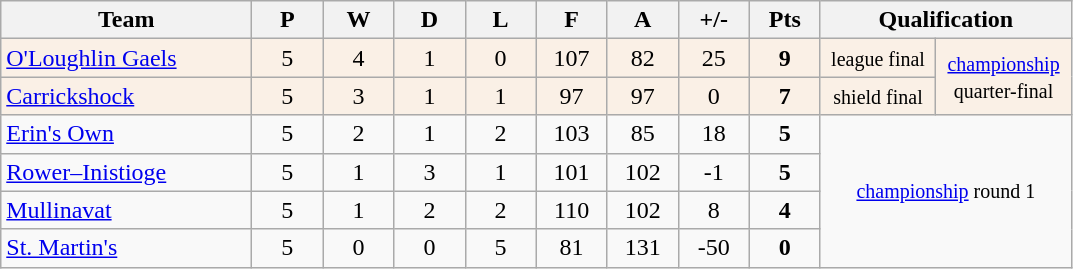<table class=wikitable>
<tr>
<th width=160>Team</th>
<th width=40>P</th>
<th width=40>W</th>
<th width=40>D</th>
<th width=40>L</th>
<th width=40>F</th>
<th width=40>A</th>
<th width=40>+/-</th>
<th width=40>Pts</th>
<th width=160 colspan="2">Qualification</th>
</tr>
<tr align=center style="background:Linen;">
<td style="text-align:left;"> <a href='#'>O'Loughlin Gaels</a></td>
<td>5</td>
<td>4</td>
<td>1</td>
<td>0</td>
<td>107</td>
<td>82</td>
<td>25</td>
<td><strong>9</strong></td>
<td><small>league final</small></td>
<td rowspan="2"><small><a href='#'>championship</a><br>quarter-final</small></td>
</tr>
<tr align=center style="background:Linen;">
<td style="text-align:left;"> <a href='#'>Carrickshock</a></td>
<td>5</td>
<td>3</td>
<td>1</td>
<td>1</td>
<td>97</td>
<td>97</td>
<td>0</td>
<td><strong>7</strong></td>
<td><small>shield final</small></td>
</tr>
<tr align=center>
<td style="text-align:left;"> <a href='#'>Erin's Own</a></td>
<td>5</td>
<td>2</td>
<td>1</td>
<td>2</td>
<td>103</td>
<td>85</td>
<td>18</td>
<td><strong>5</strong></td>
<td rowspan="4" colspan="2"><small><a href='#'>championship</a> round 1</small></td>
</tr>
<tr align=center>
<td style="text-align:left;"> <a href='#'>Rower–Inistioge</a></td>
<td>5</td>
<td>1</td>
<td>3</td>
<td>1</td>
<td>101</td>
<td>102</td>
<td>-1</td>
<td><strong>5</strong></td>
</tr>
<tr align=center>
<td style="text-align:left;"> <a href='#'>Mullinavat</a></td>
<td>5</td>
<td>1</td>
<td>2</td>
<td>2</td>
<td>110</td>
<td>102</td>
<td>8</td>
<td><strong>4</strong></td>
</tr>
<tr align=center>
<td style="text-align:left;"> <a href='#'>St. Martin's</a></td>
<td>5</td>
<td>0</td>
<td>0</td>
<td>5</td>
<td>81</td>
<td>131</td>
<td>-50</td>
<td><strong>0</strong></td>
</tr>
</table>
